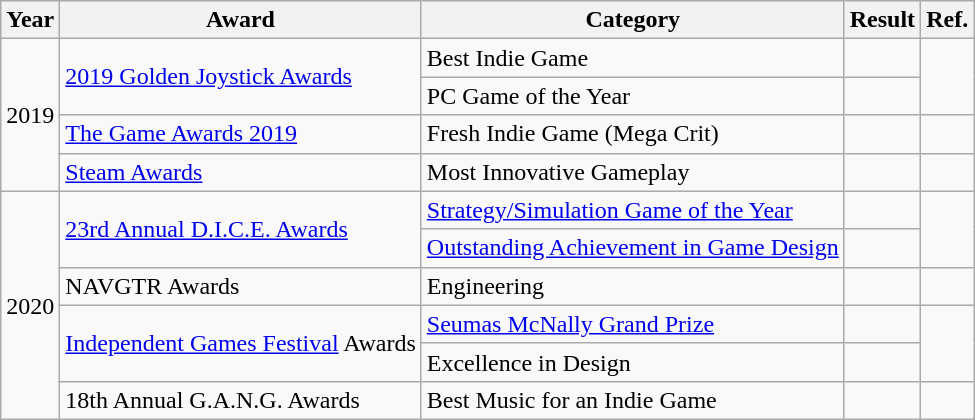<table class="wikitable sortable">
<tr>
<th>Year</th>
<th>Award</th>
<th>Category</th>
<th>Result</th>
<th>Ref.</th>
</tr>
<tr>
<td style="text-align:center;" rowspan="4">2019</td>
<td rowspan="2"><a href='#'>2019 Golden Joystick Awards</a></td>
<td>Best Indie Game</td>
<td></td>
<td rowspan="2" style="text-align:center;"></td>
</tr>
<tr>
<td>PC Game of the Year</td>
<td></td>
</tr>
<tr>
<td><a href='#'>The Game Awards 2019</a></td>
<td>Fresh Indie Game (Mega Crit)</td>
<td></td>
<td style="text-align:center;"></td>
</tr>
<tr>
<td><a href='#'>Steam Awards</a></td>
<td>Most Innovative Gameplay</td>
<td></td>
<td style="text-align:center;"></td>
</tr>
<tr>
<td style="text-align:center;" rowspan="6">2020</td>
<td rowspan="2"><a href='#'>23rd Annual D.I.C.E. Awards</a></td>
<td><a href='#'>Strategy/Simulation Game of the Year</a></td>
<td></td>
<td rowspan="2" style="text-align:center;"></td>
</tr>
<tr>
<td><a href='#'>Outstanding Achievement in Game Design</a></td>
<td></td>
</tr>
<tr>
<td>NAVGTR Awards</td>
<td>Engineering</td>
<td></td>
<td style="text-align:center;"></td>
</tr>
<tr>
<td rowspan="2"><a href='#'>Independent Games Festival</a> Awards</td>
<td><a href='#'>Seumas McNally Grand Prize</a></td>
<td></td>
<td rowspan="2" style="text-align:center;"></td>
</tr>
<tr>
<td>Excellence in Design</td>
<td></td>
</tr>
<tr>
<td>18th Annual G.A.N.G. Awards</td>
<td>Best Music for an Indie Game</td>
<td></td>
<td style="text-align:center;"></td>
</tr>
</table>
